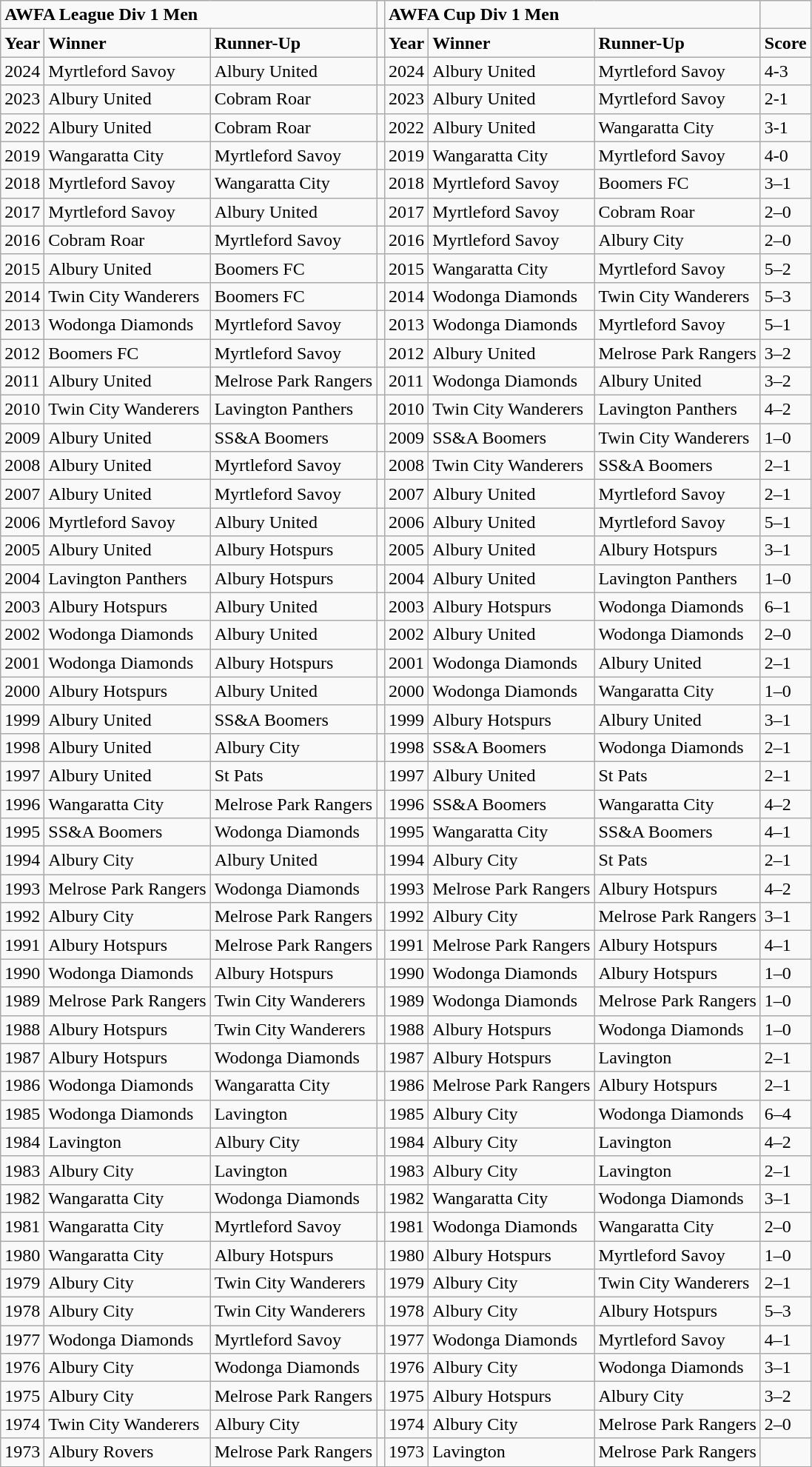<table class="wikitable sortable mw-collapsible mw-collapsed">
<tr>
<td colspan="3"><strong>AWFA League Div 1 Men</strong></td>
<td></td>
<td colspan="3"><strong>AWFA Cup Div 1 Men</strong></td>
<td></td>
</tr>
<tr>
<td><strong>Year</strong></td>
<td><strong>Winner</strong></td>
<td><strong>Runner-Up</strong></td>
<td></td>
<td><strong>Year</strong></td>
<td><strong>Winner</strong></td>
<td><strong>Runner-Up</strong></td>
<td><strong>Score</strong></td>
</tr>
<tr>
<td>2024</td>
<td>Myrtleford Savoy</td>
<td>Albury United</td>
<td></td>
<td>2024</td>
<td>Albury United</td>
<td>Myrtleford Savoy</td>
<td>4-3</td>
</tr>
<tr>
<td>2023</td>
<td>Albury United</td>
<td>Cobram Roar</td>
<td></td>
<td>2023</td>
<td>Albury United</td>
<td>Myrtleford Savoy</td>
<td>2-1</td>
</tr>
<tr>
<td>2022</td>
<td>Albury United</td>
<td>Cobram Roar</td>
<td></td>
<td>2022</td>
<td>Albury United</td>
<td>Wangaratta City</td>
<td>3-1</td>
</tr>
<tr>
<td>2019</td>
<td>Wangaratta City</td>
<td>Myrtleford Savoy</td>
<td></td>
<td>2019</td>
<td>Wangaratta City</td>
<td>Myrtleford Savoy</td>
<td>4-0</td>
</tr>
<tr>
<td>2018</td>
<td>Myrtleford Savoy</td>
<td>Wangaratta City</td>
<td></td>
<td>2018</td>
<td>Myrtleford Savoy</td>
<td>Boomers FC</td>
<td>3–1</td>
</tr>
<tr>
<td>2017</td>
<td>Myrtleford Savoy</td>
<td>Albury United</td>
<td></td>
<td>2017</td>
<td>Myrtleford Savoy</td>
<td>Cobram Roar</td>
<td>2–0</td>
</tr>
<tr>
<td>2016</td>
<td>Cobram Roar</td>
<td>Myrtleford Savoy</td>
<td></td>
<td>2016</td>
<td>Myrtleford Savoy</td>
<td>Albury City</td>
<td>2–0</td>
</tr>
<tr>
<td>2015</td>
<td>Albury United</td>
<td>Boomers FC</td>
<td></td>
<td>2015</td>
<td>Wangaratta City</td>
<td>Myrtleford Savoy</td>
<td>5–2</td>
</tr>
<tr>
<td>2014</td>
<td>Twin City Wanderers</td>
<td>Boomers FC</td>
<td></td>
<td>2014</td>
<td>Wodonga Diamonds</td>
<td>Twin City Wanderers</td>
<td>5–3</td>
</tr>
<tr>
<td>2013</td>
<td>Wodonga Diamonds</td>
<td>Myrtleford Savoy</td>
<td></td>
<td>2013</td>
<td>Wodonga Diamonds</td>
<td>Myrtleford Savoy</td>
<td>5–1</td>
</tr>
<tr>
<td>2012</td>
<td>Boomers FC</td>
<td>Myrtleford Savoy</td>
<td></td>
<td>2012</td>
<td>Albury United</td>
<td>Melrose Park Rangers</td>
<td>3–2</td>
</tr>
<tr>
<td>2011</td>
<td>Albury United</td>
<td>Melrose Park Rangers</td>
<td></td>
<td>2011</td>
<td>Wodonga Diamonds</td>
<td>Albury United</td>
<td>3–2</td>
</tr>
<tr>
<td>2010</td>
<td>Twin City Wanderers</td>
<td>Lavington Panthers</td>
<td></td>
<td>2010</td>
<td>Twin City Wanderers</td>
<td>Lavington Panthers</td>
<td>4–2</td>
</tr>
<tr>
<td>2009</td>
<td>Albury United</td>
<td>SS&A Boomers</td>
<td></td>
<td>2009</td>
<td>SS&A Boomers</td>
<td>Twin City Wanderers</td>
<td>1–0</td>
</tr>
<tr>
<td>2008</td>
<td>Albury United</td>
<td>Myrtleford Savoy</td>
<td></td>
<td>2008</td>
<td>Twin City Wanderers</td>
<td>SS&A Boomers</td>
<td>2–1</td>
</tr>
<tr>
<td>2007</td>
<td>Albury United</td>
<td>Myrtleford Savoy</td>
<td></td>
<td>2007</td>
<td>Albury United</td>
<td>Myrtleford Savoy</td>
<td>2–1</td>
</tr>
<tr>
<td>2006</td>
<td>Myrtleford Savoy</td>
<td>Albury United</td>
<td></td>
<td>2006</td>
<td>Albury United</td>
<td>Myrtleford Savoy</td>
<td>5–1</td>
</tr>
<tr>
<td>2005</td>
<td>Albury United</td>
<td>Albury Hotspurs</td>
<td></td>
<td>2005</td>
<td>Albury United</td>
<td>Albury Hotspurs</td>
<td>3–1</td>
</tr>
<tr>
<td>2004</td>
<td>Lavington Panthers</td>
<td>Albury Hotspurs</td>
<td></td>
<td>2004</td>
<td>Albury United</td>
<td>Lavington Panthers</td>
<td>1–0</td>
</tr>
<tr>
<td>2003</td>
<td>Albury Hotspurs</td>
<td>Albury United</td>
<td></td>
<td>2003</td>
<td>Albury Hotspurs</td>
<td>Wodonga Diamonds</td>
<td>6–1</td>
</tr>
<tr>
<td>2002</td>
<td>Wodonga Diamonds</td>
<td>Albury United</td>
<td></td>
<td>2002</td>
<td>Albury United</td>
<td>Wodonga Diamonds</td>
<td>2–0</td>
</tr>
<tr>
<td>2001</td>
<td>Wodonga Diamonds</td>
<td>Albury Hotspurs</td>
<td></td>
<td>2001</td>
<td>Wodonga Diamonds</td>
<td>Albury United</td>
<td>2–1</td>
</tr>
<tr>
<td>2000</td>
<td>Albury Hotspurs</td>
<td>Albury United</td>
<td></td>
<td>2000</td>
<td>Wodonga Diamonds</td>
<td>Wangaratta City</td>
<td>1–0</td>
</tr>
<tr>
<td>1999</td>
<td>Albury United</td>
<td>SS&A Boomers</td>
<td></td>
<td>1999</td>
<td>Albury Hotspurs</td>
<td>Albury United</td>
<td>3–1</td>
</tr>
<tr>
<td>1998</td>
<td>Albury United</td>
<td>Albury City</td>
<td></td>
<td>1998</td>
<td>SS&A Boomers</td>
<td>Wodonga Diamonds</td>
<td>2–1</td>
</tr>
<tr>
<td>1997</td>
<td>Albury United</td>
<td>St Pats</td>
<td></td>
<td>1997</td>
<td>Albury United</td>
<td>St Pats</td>
<td>2–1</td>
</tr>
<tr>
<td>1996</td>
<td>Wangaratta City</td>
<td>Melrose Park Rangers</td>
<td></td>
<td>1996</td>
<td>SS&A Boomers</td>
<td>Wangaratta City</td>
<td>4–2</td>
</tr>
<tr>
<td>1995</td>
<td>SS&A Boomers</td>
<td>Wodonga Diamonds</td>
<td></td>
<td>1995</td>
<td>Wangaratta City</td>
<td>SS&A Boomers</td>
<td>4–1</td>
</tr>
<tr>
<td>1994</td>
<td>Albury City</td>
<td>Albury United</td>
<td></td>
<td>1994</td>
<td>Albury City</td>
<td>St Pats</td>
<td>2–1</td>
</tr>
<tr>
<td>1993</td>
<td>Melrose Park Rangers</td>
<td>Wodonga Diamonds</td>
<td></td>
<td>1993</td>
<td>Melrose Park Rangers</td>
<td>Albury Hotspurs</td>
<td>4–2</td>
</tr>
<tr>
<td>1992</td>
<td>Albury City</td>
<td>Melrose Park Rangers</td>
<td></td>
<td>1992</td>
<td>Albury City</td>
<td>Melrose Park Rangers</td>
<td>3–1</td>
</tr>
<tr>
<td>1991</td>
<td>Albury Hotspurs</td>
<td>Melrose Park Rangers</td>
<td></td>
<td>1991</td>
<td>Melrose Park Rangers</td>
<td>Albury Hotspurs</td>
<td>4–1</td>
</tr>
<tr>
<td>1990</td>
<td>Wodonga Diamonds</td>
<td>Albury Hotspurs</td>
<td></td>
<td>1990</td>
<td>Wodonga Diamonds</td>
<td>Albury Hotspurs</td>
<td>1–0</td>
</tr>
<tr>
<td>1989</td>
<td>Melrose Park Rangers</td>
<td>Twin City Wanderers</td>
<td></td>
<td>1989</td>
<td>Wodonga Diamonds</td>
<td>Melrose Park Rangers</td>
<td>1–0</td>
</tr>
<tr>
<td>1988</td>
<td>Albury Hotspurs</td>
<td>Twin City Wanderers</td>
<td></td>
<td>1988</td>
<td>Albury Hotspurs</td>
<td>Wodonga Diamonds</td>
<td>1–0</td>
</tr>
<tr>
<td>1987</td>
<td>Albury Hotspurs</td>
<td>Wodonga Diamonds</td>
<td></td>
<td>1987</td>
<td>Albury Hotspurs</td>
<td>Lavington</td>
<td>2–1</td>
</tr>
<tr>
<td>1986</td>
<td>Wodonga Diamonds</td>
<td>Wangaratta City</td>
<td></td>
<td>1986</td>
<td>Melrose Park Rangers</td>
<td>Albury Hotspurs</td>
<td>2–1</td>
</tr>
<tr>
<td>1985</td>
<td>Wodonga Diamonds</td>
<td>Lavington</td>
<td></td>
<td>1985</td>
<td>Albury City</td>
<td>Wodonga Diamonds</td>
<td>6–4</td>
</tr>
<tr>
<td>1984</td>
<td>Lavington</td>
<td>Albury City</td>
<td></td>
<td>1984</td>
<td>Albury City</td>
<td>Lavington</td>
<td>4–2</td>
</tr>
<tr>
<td>1983</td>
<td>Albury City</td>
<td>Lavington</td>
<td></td>
<td>1983</td>
<td>Albury City</td>
<td>Lavington</td>
<td>2–1</td>
</tr>
<tr>
<td>1982</td>
<td>Wangaratta City</td>
<td>Wodonga Diamonds</td>
<td></td>
<td>1982</td>
<td>Wangaratta City</td>
<td>Wodonga Diamonds</td>
<td>3–1</td>
</tr>
<tr>
<td>1981</td>
<td>Wangaratta City</td>
<td>Myrtleford Savoy</td>
<td></td>
<td>1981</td>
<td>Wodonga Diamonds</td>
<td>Wangaratta City</td>
<td>2–0</td>
</tr>
<tr>
<td>1980</td>
<td>Wangaratta City</td>
<td>Albury Hotspurs</td>
<td></td>
<td>1980</td>
<td>Albury Hotspurs</td>
<td>Myrtleford Savoy</td>
<td>1–0</td>
</tr>
<tr>
<td>1979</td>
<td>Albury City</td>
<td>Twin City Wanderers</td>
<td></td>
<td>1979</td>
<td>Albury City</td>
<td>Twin City Wanderers</td>
<td>2–1</td>
</tr>
<tr>
<td>1978</td>
<td>Albury City</td>
<td>Twin City Wanderers</td>
<td></td>
<td>1978</td>
<td>Albury City</td>
<td>Albury Hotspurs</td>
<td>5–3</td>
</tr>
<tr>
<td>1977</td>
<td>Wodonga Diamonds</td>
<td>Myrtleford Savoy</td>
<td></td>
<td>1977</td>
<td>Wodonga Diamonds</td>
<td>Myrtleford Savoy</td>
<td>4–1</td>
</tr>
<tr>
<td>1976</td>
<td>Albury City</td>
<td>Wodonga Diamonds</td>
<td></td>
<td>1976</td>
<td>Albury City</td>
<td>Wodonga Diamonds</td>
<td>3–1</td>
</tr>
<tr>
<td>1975</td>
<td>Albury City</td>
<td>Melrose Park Rangers</td>
<td></td>
<td>1975</td>
<td>Albury Hotspurs</td>
<td>Albury City</td>
<td>3–2</td>
</tr>
<tr>
<td>1974</td>
<td>Twin City Wanderers</td>
<td>Albury City</td>
<td></td>
<td>1974</td>
<td>Albury City</td>
<td>Melrose Park Rangers</td>
<td>2–0</td>
</tr>
<tr>
<td>1973</td>
<td>Albury Rovers</td>
<td>Melrose Park Rangers</td>
<td></td>
<td>1973</td>
<td>Lavington</td>
<td>Melrose Park Rangers</td>
<td></td>
</tr>
</table>
